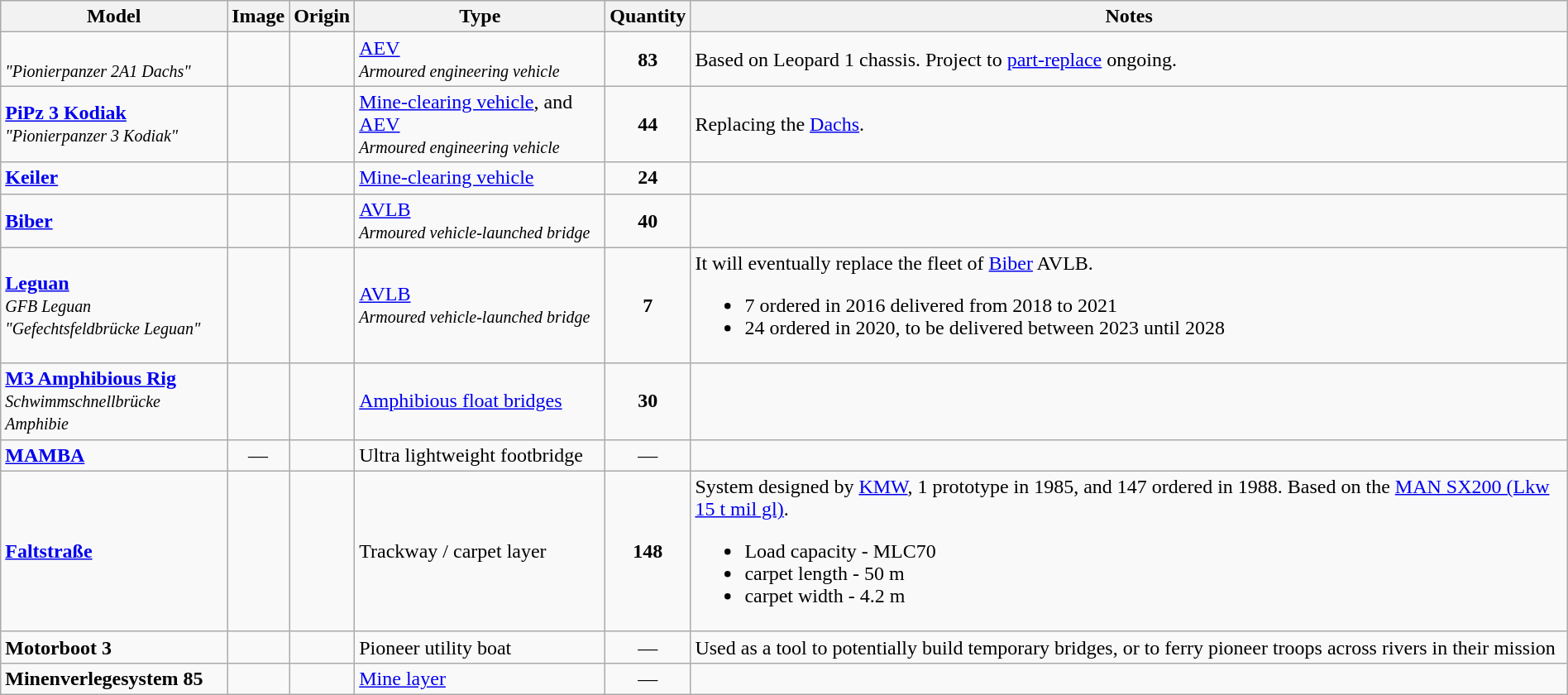<table class="wikitable" style="width:100%;">
<tr>
<th>Model</th>
<th>Image</th>
<th>Origin</th>
<th>Type</th>
<th>Quantity</th>
<th>Notes</th>
</tr>
<tr>
<td><strong></strong><br><em><small>"Pionierpanzer 2A1 Dachs"</small></em></td>
<td></td>
<td><small></small></td>
<td><a href='#'>AEV</a><br><em><small>Armoured engineering vehicle</small></em></td>
<td style="text-align: center;"><strong>83</strong></td>
<td>Based on Leopard 1 chassis. Project to <a href='#'>part-replace</a> ongoing.</td>
</tr>
<tr>
<td><a href='#'><strong>PiPz 3 Kodiak</strong></a><br><em><small>"Pionierpanzer 3 Kodiak"</small></em></td>
<td></td>
<td><small><br></small></td>
<td><a href='#'>Mine-clearing vehicle</a>, and <a href='#'>AEV</a><br><em><small>Armoured engineering vehicle</small></em></td>
<td style="text-align: center;"><strong>44</strong></td>
<td>Replacing the <a href='#'>Dachs</a>.</td>
</tr>
<tr>
<td><a href='#'><strong>Keiler</strong></a></td>
<td></td>
<td><small></small></td>
<td><a href='#'>Mine-clearing vehicle</a></td>
<td style="text-align: center;"><strong>24</strong></td>
<td></td>
</tr>
<tr>
<td><a href='#'><strong>Biber</strong></a></td>
<td></td>
<td><small></small></td>
<td><a href='#'>AVLB</a><br><em><small>Armoured vehicle-launched bridge</small></em></td>
<td style="text-align: center;"><strong>40</strong></td>
<td></td>
</tr>
<tr>
<td><a href='#'><strong>Leguan</strong></a><br><em><small>GFB Leguan</small></em><br><em><small>"Gefechtsfeldbrücke Leguan"</small></em></td>
<td></td>
<td></td>
<td><a href='#'>AVLB</a><br><em><small>Armoured vehicle-launched bridge</small></em></td>
<td style="text-align: center;"><strong>7</strong></td>
<td>It will eventually replace the fleet of <a href='#'>Biber</a> AVLB.<br><ul><li>7 ordered in 2016 delivered from 2018 to 2021</li><li>24 ordered in 2020, to be delivered between 2023 until 2028</li></ul></td>
</tr>
<tr>
<td><strong><a href='#'>M3 Amphibious Rig</a></strong><br><em><small>Schwimmschnellbrücke Amphibie</small></em></td>
<td></td>
<td></td>
<td><a href='#'>Amphibious float bridges</a></td>
<td style="text-align: center;"><strong>30</strong></td>
<td></td>
</tr>
<tr>
<td><strong><a href='#'>MAMBA</a></strong></td>
<td style="text-align: center;">—</td>
<td></td>
<td>Ultra lightweight footbridge</td>
<td style="text-align: center;">—</td>
<td></td>
</tr>
<tr>
<td><a href='#'><strong>Faltstraße</strong></a></td>
<td></td>
<td><small></small></td>
<td>Trackway / carpet layer</td>
<td style="text-align: center;"><strong>148</strong></td>
<td>System designed by <a href='#'>KMW</a>, 1 prototype in 1985, and 147 ordered in 1988. Based on the <a href='#'>MAN SX200 (Lkw 15 t mil gl)</a>.<br><ul><li>Load capacity - MLC70</li><li>carpet length - 50 m</li><li>carpet width - 4.2 m</li></ul></td>
</tr>
<tr>
<td><strong>Motorboot 3</strong></td>
<td></td>
<td></td>
<td>Pioneer utility boat</td>
<td style="text-align: center;">—</td>
<td>Used as a tool to potentially build temporary bridges, or to ferry pioneer troops across rivers in their mission</td>
</tr>
<tr>
<td><strong>Minenverlegesystem 85</strong></td>
<td></td>
<td></td>
<td><a href='#'>Mine layer</a></td>
<td style="text-align: center;">—</td>
<td></td>
</tr>
</table>
